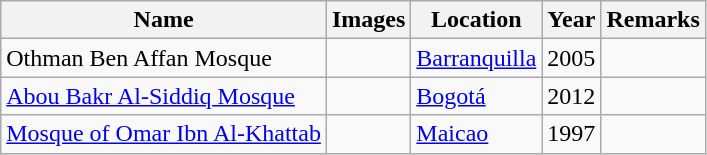<table class="wikitable sortable">
<tr>
<th>Name</th>
<th class="unsortable">Images</th>
<th>Location</th>
<th data-sort-type="data">Year</th>
<th class="unsortable">Remarks</th>
</tr>
<tr valign=top id="Colombia">
<td>Othman Ben Affan Mosque</td>
<td></td>
<td><a href='#'>Barranquilla</a></td>
<td>2005</td>
<td></td>
</tr>
<tr valign=top id="Colombia">
<td><a href='#'>Abou Bakr Al-Siddiq Mosque</a></td>
<td></td>
<td><a href='#'>Bogotá</a></td>
<td>2012</td>
<td></td>
</tr>
<tr valign=top id="Colombia">
<td><a href='#'>Mosque of Omar Ibn Al-Khattab</a></td>
<td></td>
<td><a href='#'>Maicao</a></td>
<td>1997</td>
<td></td>
</tr>
</table>
